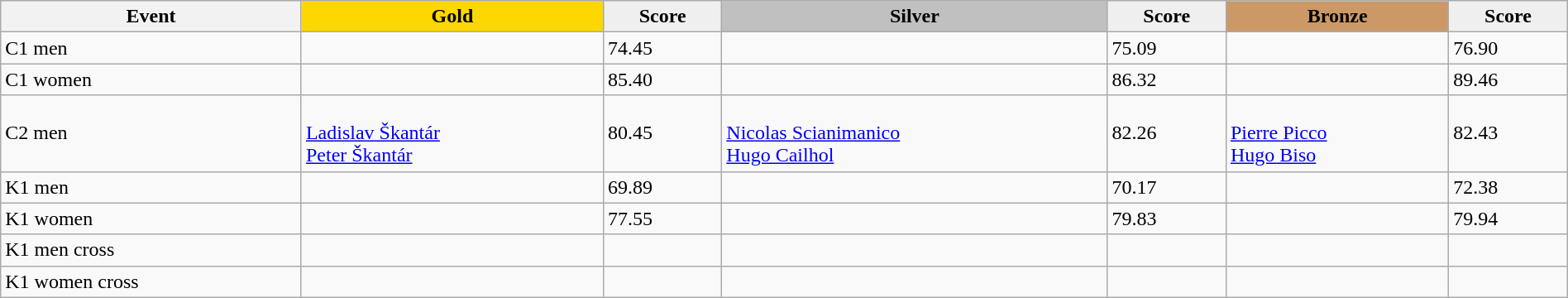<table class="wikitable" width=100%>
<tr>
<th>Event</th>
<td align=center bgcolor="gold"><strong>Gold</strong></td>
<td align=center bgcolor="EFEFEF"><strong>Score</strong></td>
<td align=center bgcolor="silver"><strong>Silver</strong></td>
<td align=center bgcolor="EFEFEF"><strong>Score</strong></td>
<td align=center bgcolor="CC9966"><strong>Bronze</strong></td>
<td align=center bgcolor="EFEFEF"><strong>Score</strong></td>
</tr>
<tr>
<td>C1 men</td>
<td></td>
<td>74.45</td>
<td></td>
<td>75.09</td>
<td></td>
<td>76.90</td>
</tr>
<tr>
<td>C1 women</td>
<td></td>
<td>85.40</td>
<td></td>
<td>86.32</td>
<td></td>
<td>89.46</td>
</tr>
<tr>
<td>C2 men</td>
<td><br><a href='#'>Ladislav Škantár</a><br><a href='#'>Peter Škantár</a></td>
<td>80.45</td>
<td><br><a href='#'>Nicolas Scianimanico</a><br><a href='#'>Hugo Cailhol</a></td>
<td>82.26</td>
<td><br><a href='#'>Pierre Picco</a><br><a href='#'>Hugo Biso</a></td>
<td>82.43</td>
</tr>
<tr>
<td>K1 men</td>
<td></td>
<td>69.89</td>
<td></td>
<td>70.17</td>
<td></td>
<td>72.38</td>
</tr>
<tr>
<td>K1 women</td>
<td></td>
<td>77.55</td>
<td></td>
<td>79.83</td>
<td></td>
<td>79.94</td>
</tr>
<tr>
<td>K1 men cross</td>
<td></td>
<td></td>
<td></td>
<td></td>
<td></td>
<td></td>
</tr>
<tr>
<td>K1 women cross</td>
<td></td>
<td></td>
<td></td>
<td></td>
<td></td>
<td></td>
</tr>
</table>
